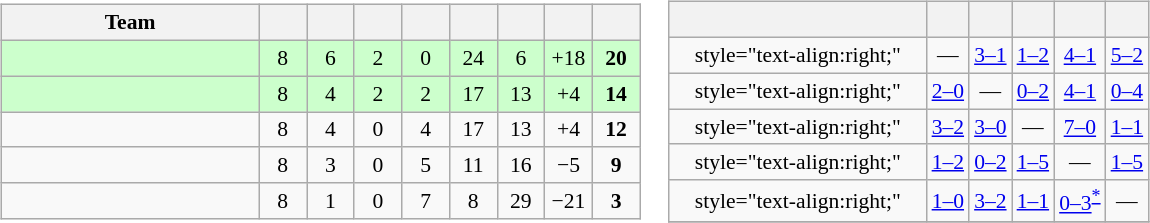<table>
<tr>
<td><br><table class="wikitable" style="text-align: center; font-size: 90%;">
<tr>
<th width=165>Team</th>
<th width=25></th>
<th width=25></th>
<th width=25></th>
<th width=25></th>
<th width=25></th>
<th width=25></th>
<th width=25></th>
<th width=25></th>
</tr>
<tr style="background:#cfc;">
<td align="left"></td>
<td>8</td>
<td>6</td>
<td>2</td>
<td>0</td>
<td>24</td>
<td>6</td>
<td>+18</td>
<td><strong>20</strong></td>
</tr>
<tr style="background:#cfc;">
<td align="left"></td>
<td>8</td>
<td>4</td>
<td>2</td>
<td>2</td>
<td>17</td>
<td>13</td>
<td>+4</td>
<td><strong>14</strong></td>
</tr>
<tr>
<td align="left"></td>
<td>8</td>
<td>4</td>
<td>0</td>
<td>4</td>
<td>17</td>
<td>13</td>
<td>+4</td>
<td><strong>12</strong></td>
</tr>
<tr>
<td align="left"></td>
<td>8</td>
<td>3</td>
<td>0</td>
<td>5</td>
<td>11</td>
<td>16</td>
<td>−5</td>
<td><strong>9</strong></td>
</tr>
<tr>
<td align="left"></td>
<td>8</td>
<td>1</td>
<td>0</td>
<td>7</td>
<td>8</td>
<td>29</td>
<td>−21</td>
<td><strong>3</strong></td>
</tr>
</table>
</td>
<td><br><table class="wikitable" style="text-align:center; font-size:90%;">
<tr>
<th width=165> </th>
<th></th>
<th></th>
<th></th>
<th></th>
<th></th>
</tr>
<tr>
<td>style="text-align:right;"</td>
<td>—</td>
<td><a href='#'>3–1</a></td>
<td><a href='#'>1–2</a></td>
<td><a href='#'>4–1</a></td>
<td><a href='#'>5–2</a></td>
</tr>
<tr>
<td>style="text-align:right;"</td>
<td><a href='#'>2–0</a></td>
<td>—</td>
<td><a href='#'>0–2</a></td>
<td><a href='#'>4–1</a></td>
<td><a href='#'>0–4</a></td>
</tr>
<tr>
<td>style="text-align:right;"</td>
<td><a href='#'>3–2</a></td>
<td><a href='#'>3–0</a></td>
<td>—</td>
<td><a href='#'>7–0</a></td>
<td><a href='#'>1–1</a></td>
</tr>
<tr>
<td>style="text-align:right;"</td>
<td><a href='#'>1–2</a></td>
<td><a href='#'>0–2</a></td>
<td><a href='#'>1–5</a></td>
<td>—</td>
<td><a href='#'>1–5</a></td>
</tr>
<tr>
<td>style="text-align:right;"</td>
<td><a href='#'>1–0</a></td>
<td><a href='#'>3–2</a></td>
<td><a href='#'>1–1</a></td>
<td><a href='#'>0–3</a><sup><a href='#'>*</a></sup></td>
<td>—</td>
</tr>
<tr>
</tr>
</table>
</td>
</tr>
</table>
